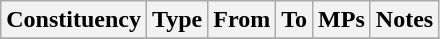<table class="wikitable">
<tr>
<th>Constituency</th>
<th>Type</th>
<th>From</th>
<th>To</th>
<th>MPs</th>
<th>Notes</th>
</tr>
<tr>
</tr>
</table>
